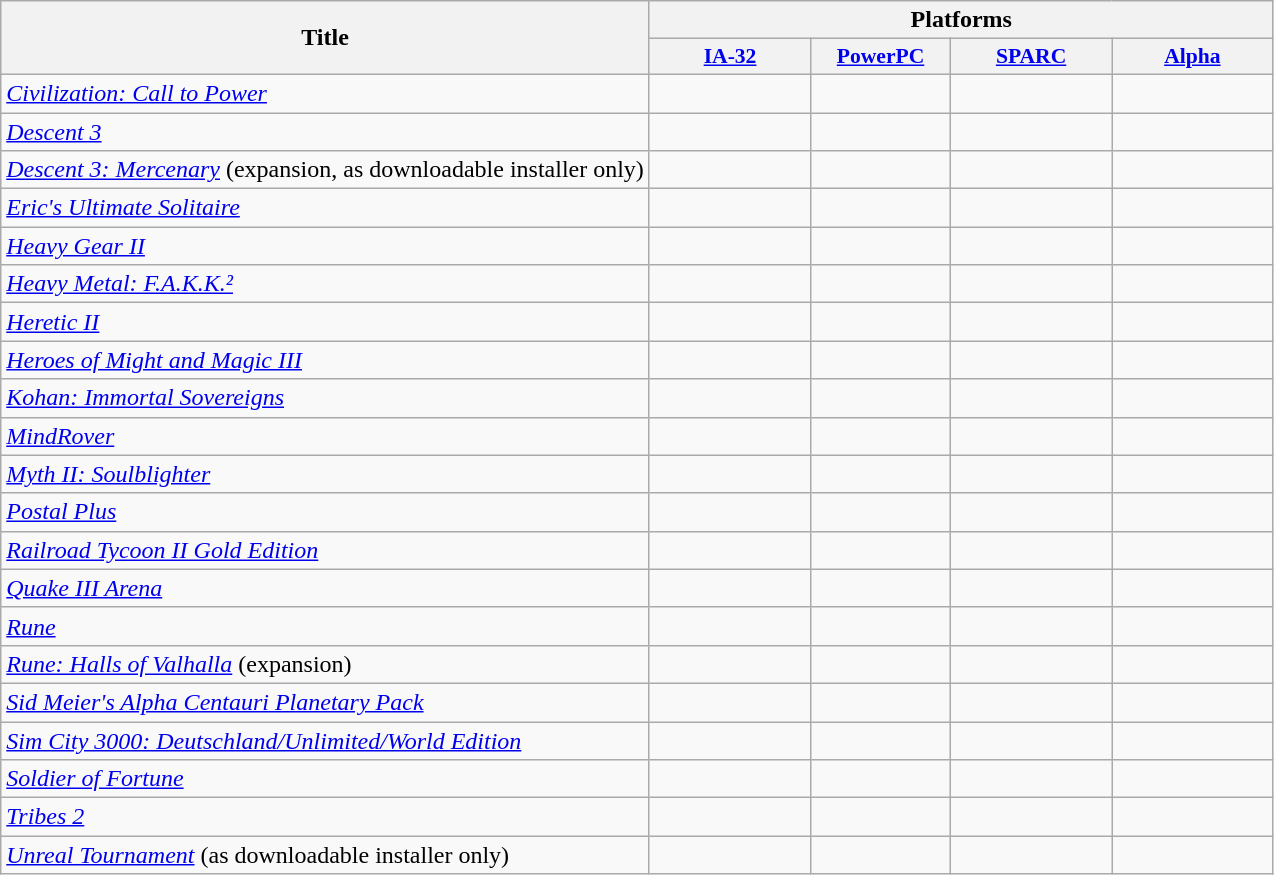<table class="wikitable">
<tr>
<th rowspan="2">Title</th>
<th colspan="4">Platforms</th>
</tr>
<tr>
<th style="width:7em; font-size:90%"><a href='#'>IA-32</a></th>
<th style="width:6em; font-size:90%"><a href='#'>PowerPC</a></th>
<th style="width:7em; font-size:90%"><a href='#'>SPARC</a></th>
<th style="width:7em; font-size:90%"><a href='#'>Alpha</a></th>
</tr>
<tr>
<td><em><a href='#'>Civilization: Call to Power</a></em></td>
<td></td>
<td></td>
<td></td>
<td></td>
</tr>
<tr>
<td><em><a href='#'>Descent 3</a></em></td>
<td></td>
<td></td>
<td></td>
<td></td>
</tr>
<tr>
<td><em><a href='#'>Descent 3: Mercenary</a></em> (expansion, as downloadable installer only)</td>
<td></td>
<td></td>
<td></td>
<td></td>
</tr>
<tr>
<td><em><a href='#'>Eric's Ultimate Solitaire</a></em></td>
<td></td>
<td></td>
<td></td>
<td></td>
</tr>
<tr>
<td><em><a href='#'>Heavy Gear II</a></em></td>
<td></td>
<td></td>
<td></td>
<td></td>
</tr>
<tr>
<td><em><a href='#'>Heavy Metal: F.A.K.K.²</a></em></td>
<td></td>
<td></td>
<td></td>
<td></td>
</tr>
<tr>
<td><em><a href='#'>Heretic II</a></em></td>
<td></td>
<td></td>
<td></td>
<td></td>
</tr>
<tr>
<td><em><a href='#'>Heroes of Might and Magic III</a></em></td>
<td></td>
<td></td>
<td></td>
<td></td>
</tr>
<tr>
<td><em><a href='#'>Kohan: Immortal Sovereigns</a></em></td>
<td></td>
<td></td>
<td></td>
<td></td>
</tr>
<tr>
<td><em><a href='#'>MindRover</a></em></td>
<td></td>
<td></td>
<td></td>
<td></td>
</tr>
<tr>
<td><em><a href='#'>Myth II: Soulblighter</a></em></td>
<td></td>
<td></td>
<td></td>
<td></td>
</tr>
<tr>
<td><em><a href='#'>Postal Plus</a></em></td>
<td></td>
<td></td>
<td></td>
<td></td>
</tr>
<tr>
<td><em><a href='#'>Railroad Tycoon II Gold Edition</a></em></td>
<td></td>
<td></td>
<td></td>
<td></td>
</tr>
<tr>
<td><em><a href='#'>Quake III Arena</a></em></td>
<td></td>
<td></td>
<td></td>
<td></td>
</tr>
<tr>
<td><em><a href='#'>Rune</a></em></td>
<td></td>
<td></td>
<td></td>
<td></td>
</tr>
<tr>
<td><em><a href='#'>Rune: Halls of Valhalla</a></em> (expansion)</td>
<td></td>
<td></td>
<td></td>
<td></td>
</tr>
<tr>
<td><em><a href='#'>Sid Meier's Alpha Centauri Planetary Pack</a></em></td>
<td></td>
<td></td>
<td></td>
<td></td>
</tr>
<tr>
<td><em><a href='#'>Sim City 3000: Deutschland/Unlimited/World Edition</a></em></td>
<td></td>
<td></td>
<td></td>
<td></td>
</tr>
<tr>
<td><em><a href='#'>Soldier of Fortune</a></em></td>
<td></td>
<td></td>
<td></td>
<td></td>
</tr>
<tr>
<td><em><a href='#'>Tribes 2</a></em></td>
<td></td>
<td></td>
<td></td>
<td></td>
</tr>
<tr>
<td><em><a href='#'>Unreal Tournament</a></em> (as downloadable installer only)</td>
<td></td>
<td></td>
<td></td>
<td></td>
</tr>
</table>
